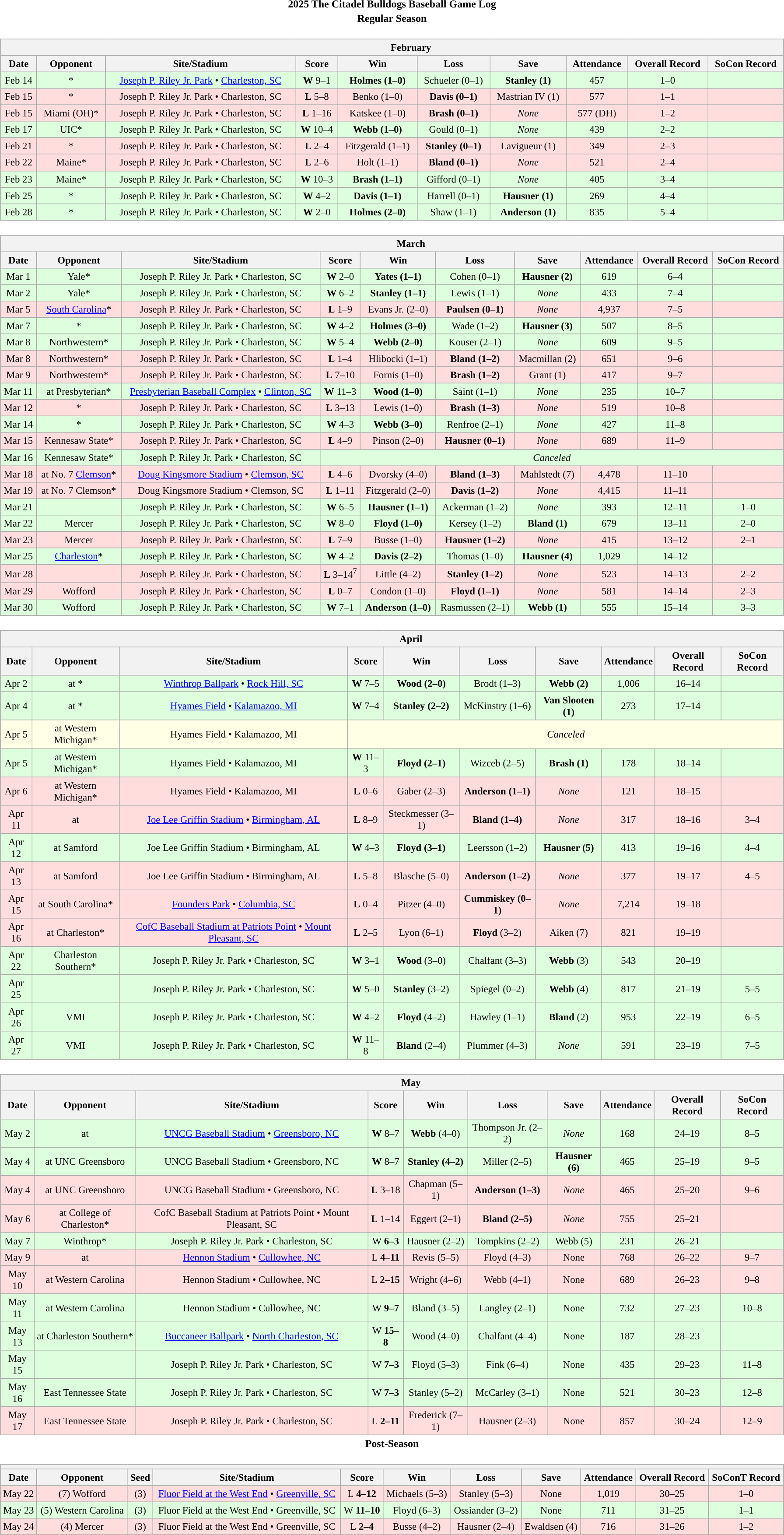<table class="toccolours" width=95% style="margin:1.5em auto; text-align:center;">
<tr>
<th colspan=2>2025 The Citadel Bulldogs Baseball Game Log</th>
</tr>
<tr>
<th colspan=2>Regular Season</th>
</tr>
<tr valign="top">
<td><br><table class="wikitable collapsible collapsed" style="margin:auto; font-size:95%; width:100%">
<tr>
<th colspan=10 style="padding-left:4em;">February</th>
</tr>
<tr>
<th>Date</th>
<th>Opponent</th>
<th>Site/Stadium</th>
<th>Score</th>
<th>Win</th>
<th>Loss</th>
<th>Save</th>
<th>Attendance</th>
<th>Overall Record</th>
<th>SoCon Record</th>
</tr>
<tr bgcolor=ddffdd>
<td>Feb 14</td>
<td>*</td>
<td><a href='#'>Joseph P. Riley Jr. Park</a> • <a href='#'>Charleston, SC</a></td>
<td><strong>W</strong> 9–1</td>
<td><strong>Holmes (1–0)</strong></td>
<td>Schueler (0–1)</td>
<td><strong>Stanley (1)</strong></td>
<td>457</td>
<td>1–0</td>
<td></td>
</tr>
<tr bgcolor=ffdddd>
<td>Feb 15</td>
<td>*</td>
<td>Joseph P. Riley Jr. Park • Charleston, SC</td>
<td><strong>L</strong> 5–8</td>
<td>Benko (1–0)</td>
<td><strong>Davis (0–1)</strong></td>
<td>Mastrian IV (1)</td>
<td>577</td>
<td>1–1</td>
<td></td>
</tr>
<tr bgcolor=ffdddd>
<td>Feb 15</td>
<td>Miami (OH)*</td>
<td>Joseph P. Riley Jr. Park • Charleston, SC</td>
<td><strong>L</strong> 1–16</td>
<td>Katskee (1–0)</td>
<td><strong>Brash (0–1)</strong></td>
<td><em>None</em></td>
<td>577 (DH)</td>
<td>1–2</td>
<td></td>
</tr>
<tr bgcolor=ddffdd>
<td>Feb 17</td>
<td>UIC*</td>
<td>Joseph P. Riley Jr. Park • Charleston, SC</td>
<td><strong>W</strong> 10–4</td>
<td><strong>Webb (1–0)</strong></td>
<td>Gould (0–1)</td>
<td><em>None</em></td>
<td>439</td>
<td>2–2</td>
<td></td>
</tr>
<tr bgcolor=ffdddd>
<td>Feb 21</td>
<td>*</td>
<td>Joseph P. Riley Jr. Park • Charleston, SC</td>
<td><strong>L</strong> 2–4</td>
<td>Fitzgerald (1–1)</td>
<td><strong>Stanley (0–1)</strong></td>
<td>Lavigueur (1)</td>
<td>349</td>
<td>2–3</td>
<td></td>
</tr>
<tr bgcolor=ffdddd>
<td>Feb 22</td>
<td>Maine*</td>
<td>Joseph P. Riley Jr. Park • Charleston, SC</td>
<td><strong>L</strong> 2–6</td>
<td>Holt (1–1)</td>
<td><strong>Bland (0–1)</strong></td>
<td><em>None</em></td>
<td>521</td>
<td>2–4</td>
<td></td>
</tr>
<tr bgcolor=ddffdd>
<td>Feb 23</td>
<td>Maine*</td>
<td>Joseph P. Riley Jr. Park • Charleston, SC</td>
<td><strong>W</strong> 10–3</td>
<td><strong>Brash (1–1)</strong></td>
<td>Gifford (0–1)</td>
<td><em>None</em></td>
<td>405</td>
<td>3–4</td>
<td></td>
</tr>
<tr bgcolor=ddffdd>
<td>Feb 25</td>
<td>*</td>
<td>Joseph P. Riley Jr. Park • Charleston, SC</td>
<td><strong>W</strong> 4–2</td>
<td><strong>Davis (1–1)</strong></td>
<td>Harrell (0–1)</td>
<td><strong>Hausner (1)</strong></td>
<td>269</td>
<td>4–4</td>
<td></td>
</tr>
<tr bgcolor=ddffdd>
<td>Feb 28</td>
<td>*</td>
<td>Joseph P. Riley Jr. Park • Charleston, SC</td>
<td><strong>W</strong> 2–0</td>
<td><strong>Holmes (2–0)</strong></td>
<td>Shaw (1–1)</td>
<td><strong>Anderson (1)</strong></td>
<td>835</td>
<td>5–4</td>
<td></td>
</tr>
</table>
</td>
</tr>
<tr>
<td><br><table class="wikitable collapsible collapsed" style="margin:auto; font-size:95%; width:100%">
<tr>
<th colspan=10 style="padding-left:4em;">March</th>
</tr>
<tr>
<th>Date</th>
<th>Opponent</th>
<th>Site/Stadium</th>
<th>Score</th>
<th>Win</th>
<th>Loss</th>
<th>Save</th>
<th>Attendance</th>
<th>Overall Record</th>
<th>SoCon Record</th>
</tr>
<tr bgcolor=ddffdd>
<td>Mar 1</td>
<td>Yale*</td>
<td>Joseph P. Riley Jr. Park • Charleston, SC</td>
<td><strong>W</strong> 2–0</td>
<td><strong>Yates (1–1)</strong></td>
<td>Cohen (0–1)</td>
<td><strong>Hausner (2)</strong></td>
<td>619</td>
<td>6–4</td>
<td></td>
</tr>
<tr bgcolor=ddffdd>
<td>Mar 2</td>
<td>Yale*</td>
<td>Joseph P. Riley Jr. Park • Charleston, SC</td>
<td><strong>W</strong> 6–2</td>
<td><strong>Stanley (1–1)</strong></td>
<td>Lewis (1–1)</td>
<td><em>None</em></td>
<td>433</td>
<td>7–4</td>
<td></td>
</tr>
<tr bgcolor=ffdddd>
<td>Mar 5</td>
<td><a href='#'>South Carolina</a>*</td>
<td>Joseph P. Riley Jr. Park • Charleston, SC</td>
<td><strong>L</strong> 1–9</td>
<td>Evans Jr. (2–0)</td>
<td><strong>Paulsen (0–1)</strong></td>
<td><em>None</em></td>
<td>4,937</td>
<td>7–5</td>
<td></td>
</tr>
<tr bgcolor=ddffdd>
<td>Mar 7</td>
<td>*</td>
<td>Joseph P. Riley Jr. Park • Charleston, SC</td>
<td><strong>W</strong> 4–2</td>
<td><strong>Holmes (3–0)</strong></td>
<td>Wade (1–2)</td>
<td><strong>Hausner (3)</strong></td>
<td>507</td>
<td>8–5</td>
<td></td>
</tr>
<tr bgcolor=ddffdd>
<td>Mar 8</td>
<td>Northwestern*</td>
<td>Joseph P. Riley Jr. Park • Charleston, SC</td>
<td><strong>W</strong> 5–4</td>
<td><strong>Webb (2–0)</strong></td>
<td>Kouser (2–1)</td>
<td><em>None</em></td>
<td>609</td>
<td>9–5</td>
<td></td>
</tr>
<tr bgcolor=ffdddd>
<td>Mar 8</td>
<td>Northwestern*</td>
<td>Joseph P. Riley Jr. Park • Charleston, SC</td>
<td><strong>L</strong> 1–4</td>
<td>Hlibocki (1–1)</td>
<td><strong>Bland (1–2)</strong></td>
<td>Macmillan (2)</td>
<td>651</td>
<td>9–6</td>
<td></td>
</tr>
<tr bgcolor=ffdddd>
<td>Mar 9</td>
<td>Northwestern*</td>
<td>Joseph P. Riley Jr. Park • Charleston, SC</td>
<td><strong>L</strong> 7–10</td>
<td>Fornis (1–0)</td>
<td><strong>Brash (1–2)</strong></td>
<td>Grant (1)</td>
<td>417</td>
<td>9–7</td>
<td></td>
</tr>
<tr bgcolor=ddffdd>
<td>Mar 11</td>
<td>at Presbyterian*</td>
<td><a href='#'>Presbyterian Baseball Complex</a> • <a href='#'>Clinton, SC</a></td>
<td><strong>W</strong> 11–3</td>
<td><strong>Wood (1–0)</strong></td>
<td>Saint (1–1)</td>
<td><em>None</em></td>
<td>235</td>
<td>10–7</td>
<td></td>
</tr>
<tr bgcolor=ffdddd>
<td>Mar 12</td>
<td>*</td>
<td>Joseph P. Riley Jr. Park • Charleston, SC</td>
<td><strong>L</strong> 3–13</td>
<td>Lewis (1–0)</td>
<td><strong>Brash (1–3)</strong></td>
<td><em>None</em></td>
<td>519</td>
<td>10–8</td>
<td></td>
</tr>
<tr bgcolor=ddffdd>
<td>Mar 14</td>
<td>*</td>
<td>Joseph P. Riley Jr. Park • Charleston, SC</td>
<td><strong>W</strong> 4–3</td>
<td><strong>Webb (3–0)</strong></td>
<td>Renfroe (2–1)</td>
<td><em>None</em></td>
<td>427</td>
<td>11–8</td>
<td></td>
</tr>
<tr bgcolor=ffdddd>
<td>Mar 15</td>
<td>Kennesaw State*</td>
<td>Joseph P. Riley Jr. Park • Charleston, SC</td>
<td><strong>L</strong> 4–9</td>
<td>Pinson (2–0)</td>
<td><strong>Hausner (0–1)</strong></td>
<td><em>None</em></td>
<td>689</td>
<td>11–9</td>
<td></td>
</tr>
<tr bgcolor=ddffdd>
<td>Mar 16</td>
<td>Kennesaw State*</td>
<td>Joseph P. Riley Jr. Park • Charleston, SC</td>
<td colspan=7><em>Canceled</em></td>
</tr>
<tr bgcolor=ffdddd>
<td>Mar 18</td>
<td>at No. 7 <a href='#'>Clemson</a>*</td>
<td><a href='#'>Doug Kingsmore Stadium</a> • <a href='#'>Clemson, SC</a></td>
<td><strong>L</strong> 4–6</td>
<td>Dvorsky (4–0)</td>
<td><strong>Bland (1–3)</strong></td>
<td>Mahlstedt (7)</td>
<td>4,478</td>
<td>11–10</td>
<td></td>
</tr>
<tr bgcolor=ffdddd>
<td>Mar 19</td>
<td>at No. 7 Clemson*</td>
<td>Doug Kingsmore Stadium • Clemson, SC</td>
<td><strong>L</strong> 1–11</td>
<td>Fitzgerald (2–0)</td>
<td><strong>Davis (1–2)</strong></td>
<td><em>None</em></td>
<td>4,415</td>
<td>11–11</td>
<td></td>
</tr>
<tr bgcolor=ddffdd>
<td>Mar 21</td>
<td></td>
<td>Joseph P. Riley Jr. Park • Charleston, SC</td>
<td><strong>W</strong> 6–5</td>
<td><strong>Hausner (1–1)</strong></td>
<td>Ackerman (1–2)</td>
<td><em>None</em></td>
<td>393</td>
<td>12–11</td>
<td>1–0</td>
</tr>
<tr bgcolor=ddffdd>
<td>Mar 22</td>
<td>Mercer</td>
<td>Joseph P. Riley Jr. Park • Charleston, SC</td>
<td><strong>W</strong> 8–0</td>
<td><strong>Floyd (1–0)</strong></td>
<td>Kersey (1–2)</td>
<td><strong>Bland (1)</strong></td>
<td>679</td>
<td>13–11</td>
<td>2–0</td>
</tr>
<tr bgcolor=ffdddd>
<td>Mar 23</td>
<td>Mercer</td>
<td>Joseph P. Riley Jr. Park • Charleston, SC</td>
<td><strong>L</strong> 7–9</td>
<td>Busse (1–0)</td>
<td><strong>Hausner (1–2)</strong></td>
<td><em>None</em></td>
<td>415</td>
<td>13–12</td>
<td>2–1</td>
</tr>
<tr bgcolor=ddffdd>
<td>Mar 25</td>
<td><a href='#'>Charleston</a>*</td>
<td>Joseph P. Riley Jr. Park • Charleston, SC</td>
<td><strong>W</strong> 4–2</td>
<td><strong>Davis (2–2)</strong></td>
<td>Thomas (1–0)</td>
<td><strong>Hausner (4)</strong></td>
<td>1,029</td>
<td>14–12</td>
<td></td>
</tr>
<tr bgcolor=ffdddd>
<td>Mar 28</td>
<td></td>
<td>Joseph P. Riley Jr. Park • Charleston, SC</td>
<td><strong>L</strong> 3–14<sup>7</sup></td>
<td>Little (4–2)</td>
<td><strong>Stanley (1–2)</strong></td>
<td><em>None</em></td>
<td>523</td>
<td>14–13</td>
<td>2–2</td>
</tr>
<tr bgcolor=ffdddd>
<td>Mar 29</td>
<td>Wofford</td>
<td>Joseph P. Riley Jr. Park • Charleston, SC</td>
<td><strong>L</strong> 0–7</td>
<td>Condon (1–0)</td>
<td><strong>Floyd (1–1)</strong></td>
<td><em>None</em></td>
<td>581</td>
<td>14–14</td>
<td>2–3</td>
</tr>
<tr bgcolor=ddffdd>
<td>Mar 30</td>
<td>Wofford</td>
<td>Joseph P. Riley Jr. Park • Charleston, SC</td>
<td><strong>W</strong> 7–1</td>
<td><strong>Anderson (1–0)</strong></td>
<td>Rasmussen (2–1)</td>
<td><strong>Webb (1)</strong></td>
<td>555</td>
<td>15–14</td>
<td>3–3</td>
</tr>
</table>
</td>
</tr>
<tr>
<td><br><table class="wikitable collapsible collapsed" style="margin:auto; font-size:95%; width:100%">
<tr>
<th colspan=10 style="padding-left:4em;">April</th>
</tr>
<tr>
<th>Date</th>
<th>Opponent</th>
<th>Site/Stadium</th>
<th>Score</th>
<th>Win</th>
<th>Loss</th>
<th>Save</th>
<th>Attendance</th>
<th>Overall Record</th>
<th>SoCon Record</th>
</tr>
<tr bgcolor=ddffdd>
<td>Apr 2</td>
<td>at *</td>
<td><a href='#'>Winthrop Ballpark</a> • <a href='#'>Rock Hill, SC</a></td>
<td><strong>W</strong> 7–5</td>
<td><strong>Wood (2–0)</strong></td>
<td>Brodt (1–3)</td>
<td><strong>Webb (2)</strong></td>
<td>1,006</td>
<td>16–14</td>
<td></td>
</tr>
<tr bgcolor=ddffdd>
<td>Apr 4</td>
<td>at *</td>
<td><a href='#'>Hyames Field</a> • <a href='#'>Kalamazoo, MI</a></td>
<td><strong>W</strong> 7–4</td>
<td><strong>Stanley (2–2)</strong></td>
<td>McKinstry (1–6)</td>
<td><strong>Van Slooten (1)</strong></td>
<td>273</td>
<td>17–14</td>
<td></td>
</tr>
<tr bgcolor=ffffe6>
<td>Apr 5</td>
<td>at Western Michigan*</td>
<td>Hyames Field • Kalamazoo, MI</td>
<td colspan=7><em>Canceled</em></td>
</tr>
<tr bgcolor=ddffdd>
<td>Apr 5</td>
<td>at Western Michigan*</td>
<td>Hyames Field • Kalamazoo, MI</td>
<td><strong>W</strong> 11–3</td>
<td><strong>Floyd (2–1)</strong></td>
<td>Wizceb (2–5)</td>
<td><strong>Brash (1)</strong></td>
<td>178</td>
<td>18–14</td>
<td></td>
</tr>
<tr bgcolor=ffdddd>
<td>Apr 6</td>
<td>at Western Michigan*</td>
<td>Hyames Field • Kalamazoo, MI</td>
<td><strong>L</strong> 0–6</td>
<td>Gaber (2–3)</td>
<td><strong>Anderson (1–1)</strong></td>
<td><em>None</em></td>
<td>121</td>
<td>18–15</td>
<td></td>
</tr>
<tr bgcolor=ffdddd>
<td>Apr 11</td>
<td>at </td>
<td><a href='#'>Joe Lee Griffin Stadium</a> • <a href='#'>Birmingham, AL</a></td>
<td><strong>L</strong> 8–9</td>
<td>Steckmesser (3–1)</td>
<td><strong>Bland (1–4)</strong></td>
<td><em>None</em></td>
<td>317</td>
<td>18–16</td>
<td>3–4</td>
</tr>
<tr bgcolor=ddffdd>
<td>Apr 12</td>
<td>at Samford</td>
<td>Joe Lee Griffin Stadium • Birmingham, AL</td>
<td><strong>W</strong> 4–3</td>
<td><strong>Floyd (3–1)</strong></td>
<td>Leersson (1–2)</td>
<td><strong>Hausner (5)</strong></td>
<td>413</td>
<td>19–16</td>
<td>4–4</td>
</tr>
<tr bgcolor=ffdddd>
<td>Apr 13</td>
<td>at Samford</td>
<td>Joe Lee Griffin Stadium • Birmingham, AL</td>
<td><strong>L</strong> 5–8</td>
<td>Blasche (5–0)</td>
<td><strong>Anderson (1–2)</strong></td>
<td><em>None</em></td>
<td>377</td>
<td>19–17</td>
<td>4–5</td>
</tr>
<tr bgcolor=ffdddd>
<td>Apr 15</td>
<td>at South Carolina*</td>
<td><a href='#'>Founders Park</a> • <a href='#'>Columbia, SC</a></td>
<td><strong>L</strong> 0–4</td>
<td>Pitzer (4–0)</td>
<td><strong>Cummiskey (0–1)</strong></td>
<td><em>None</em></td>
<td>7,214</td>
<td>19–18</td>
<td></td>
</tr>
<tr bgcolor=ffdddd>
<td>Apr 16</td>
<td>at Charleston*</td>
<td><a href='#'>CofC Baseball Stadium at Patriots Point</a> • <a href='#'>Mount Pleasant, SC</a></td>
<td><strong>L</strong> 2–5</td>
<td>Lyon (6–1)</td>
<td><strong>Floyd</strong> (3–2)</td>
<td>Aiken (7)</td>
<td>821</td>
<td>19–19</td>
<td></td>
</tr>
<tr bgcolor=ddffdd>
<td>Apr 22</td>
<td>Charleston Southern*</td>
<td>Joseph P. Riley Jr. Park • Charleston, SC</td>
<td><strong>W</strong> 3–1</td>
<td><strong>Wood</strong> (3–0)</td>
<td>Chalfant (3–3)</td>
<td><strong>Webb</strong> (3)</td>
<td>543</td>
<td>20–19</td>
<td></td>
</tr>
<tr bgcolor=ddffdd>
<td>Apr 25</td>
<td></td>
<td>Joseph P. Riley Jr. Park • Charleston, SC</td>
<td><strong>W</strong> 5–0</td>
<td><strong>Stanley</strong> (3–2)</td>
<td>Spiegel (0–2)</td>
<td><strong>Webb</strong> (4)</td>
<td>817</td>
<td>21–19</td>
<td>5–5</td>
</tr>
<tr bgcolor=ddffdd>
<td>Apr 26</td>
<td>VMI</td>
<td>Joseph P. Riley Jr. Park • Charleston, SC</td>
<td><strong>W</strong> 4–2</td>
<td><strong>Floyd</strong> (4–2)</td>
<td>Hawley (1–1)</td>
<td><strong>Bland</strong> (2)</td>
<td>953</td>
<td>22–19</td>
<td>6–5</td>
</tr>
<tr bgcolor=ddffdd>
<td>Apr 27</td>
<td>VMI</td>
<td>Joseph P. Riley Jr. Park • Charleston, SC</td>
<td><strong>W</strong> 11–8</td>
<td><strong>Bland</strong> (2–4)</td>
<td>Plummer (4–3)</td>
<td><em>None</em></td>
<td>591</td>
<td>23–19</td>
<td>7–5</td>
</tr>
</table>
</td>
</tr>
<tr>
<td><br><table class="wikitable collapsible collapsed" style="margin:auto; font-size:95%; width:100%">
<tr>
<th colspan=10 style="padding-left:4em;">May</th>
</tr>
<tr>
<th>Date</th>
<th>Opponent</th>
<th>Site/Stadium</th>
<th>Score</th>
<th>Win</th>
<th>Loss</th>
<th>Save</th>
<th>Attendance</th>
<th>Overall Record</th>
<th>SoCon Record</th>
</tr>
<tr bgcolor=ddffdd>
<td>May 2</td>
<td>at </td>
<td><a href='#'>UNCG Baseball Stadium</a> • <a href='#'>Greensboro, NC</a></td>
<td><strong>W</strong> 8–7</td>
<td><strong>Webb</strong> (4–0)</td>
<td>Thompson Jr. (2–2)</td>
<td><em>None</em></td>
<td>168</td>
<td>24–19</td>
<td>8–5</td>
</tr>
<tr bgcolor=ddffdd>
<td>May 4</td>
<td>at UNC Greensboro</td>
<td>UNCG Baseball Stadium • Greensboro, NC</td>
<td><strong>W</strong> 8–7</td>
<td><strong>Stanley (4–2)</strong></td>
<td>Miller (2–5)</td>
<td><strong>Hausner (6)</strong></td>
<td>465</td>
<td>25–19</td>
<td>9–5</td>
</tr>
<tr bgcolor=ffdddd>
<td>May 4</td>
<td>at UNC Greensboro</td>
<td>UNCG Baseball Stadium • Greensboro, NC</td>
<td><strong>L</strong> 3–18</td>
<td>Chapman (5–1)</td>
<td><strong>Anderson (1–3)</strong></td>
<td><em>None</em></td>
<td>465</td>
<td>25–20</td>
<td>9–6</td>
</tr>
<tr bgcolor=ffdddd>
<td>May 6</td>
<td>at College of Charleston*</td>
<td>CofC Baseball Stadium at Patriots Point • Mount Pleasant, SC</td>
<td><strong>L</strong> 1–14</td>
<td>Eggert (2–1)</td>
<td><strong>Bland (2–5)</strong></td>
<td><em>None<strong></td>
<td>755</td>
<td>25–21</td>
<td></td>
</tr>
<tr bgcolor=ddffdd>
<td>May 7</td>
<td>Winthrop*</td>
<td>Joseph P. Riley Jr. Park • Charleston, SC</td>
<td></strong>W<strong> 6–3</td>
<td></strong>Hausner (2–2)<strong></td>
<td>Tompkins (2–2)</td>
<td></strong>Webb (5)<strong></td>
<td>231</td>
<td>26–21</td>
<td></td>
</tr>
<tr bgcolor=ffdddd>
<td>May 9</td>
<td>at </td>
<td><a href='#'>Hennon Stadium</a> • <a href='#'>Cullowhee, NC</a></td>
<td></strong>L<strong> 4–11</td>
<td>Revis (5–5)</td>
<td></strong>Floyd (4–3)<strong></td>
<td></em>None<em></td>
<td>768</td>
<td>26–22</td>
<td>9–7</td>
</tr>
<tr bgcolor=ffdddd>
<td>May 10</td>
<td>at Western Carolina</td>
<td>Hennon Stadium • Cullowhee, NC</td>
<td></strong>L<strong> 2–15</td>
<td>Wright (4–6)</td>
<td></strong>Webb (4–1)<strong></td>
<td></em>None<em></td>
<td>689</td>
<td>26–23</td>
<td>9–8</td>
</tr>
<tr bgcolor=ddffdd>
<td>May 11</td>
<td>at Western Carolina</td>
<td>Hennon Stadium • Cullowhee, NC</td>
<td></strong>W<strong> 9–7</td>
<td></strong>Bland (3–5)<strong></td>
<td>Langley (2–1)</td>
<td></em>None<em></td>
<td>732</td>
<td>27–23</td>
<td>10–8</td>
</tr>
<tr bgcolor=ddffdd>
<td>May 13</td>
<td>at Charleston Southern*</td>
<td><a href='#'>Buccaneer Ballpark</a> • <a href='#'>North Charleston, SC</a></td>
<td></strong>W<strong> 15–8</td>
<td></strong>Wood (4–0)<strong></td>
<td>Chalfant (4–4)</td>
<td></em>None<em></td>
<td>187</td>
<td>28–23</td>
<td></td>
</tr>
<tr bgcolor=ddffdd>
<td>May 15</td>
<td></td>
<td>Joseph P. Riley Jr. Park • Charleston, SC</td>
<td></strong>W<strong> 7–3</td>
<td></strong>Floyd (5–3)<strong></td>
<td>Fink (6–4)</td>
<td></em>None<em></td>
<td>435</td>
<td>29–23</td>
<td>11–8</td>
</tr>
<tr bgcolor=ddffdd>
<td>May 16</td>
<td>East Tennessee State</td>
<td>Joseph P. Riley Jr. Park • Charleston, SC</td>
<td></strong>W<strong> 7–3</td>
<td></strong>Stanley (5–2)<strong></td>
<td>McCarley (3–1)</td>
<td></em>None<em></td>
<td>521</td>
<td>30–23</td>
<td>12–8</td>
</tr>
<tr bgcolor=ffdddd>
<td>May 17</td>
<td>East Tennessee State</td>
<td>Joseph P. Riley Jr. Park • Charleston, SC</td>
<td></strong>L<strong> 2–11</td>
<td>Frederick (7–1)</td>
<td></strong>Hausner (2–3)<strong></td>
<td></em>None<em></td>
<td>857</td>
<td>30–24</td>
<td>12–9</td>
</tr>
</table>
</td>
</tr>
<tr>
<th colspan=2>Post-Season</th>
</tr>
<tr>
<td><br><table class="wikitable collapsible collapsed" style="margin:auto; font-size:95%; width:100%">
<tr>
<th colspan=11 style="padding-left:4em;"><a href='#'></a></th>
</tr>
<tr>
<th>Date</th>
<th>Opponent</th>
<th>Seed</th>
<th>Site/Stadium</th>
<th>Score</th>
<th>Win</th>
<th>Loss</th>
<th>Save</th>
<th>Attendance</th>
<th>Overall Record</th>
<th>SoConT Record</th>
</tr>
<tr bgcolor=ffdddd>
<td>May 22</td>
<td>(7) Wofford</td>
<td>(3)</td>
<td><a href='#'>Fluor Field at the West End</a> • <a href='#'>Greenville, SC</a></td>
<td></strong>L<strong> 4–12</td>
<td>Michaels (5–3)</td>
<td></strong>Stanley (5–3)<strong></td>
<td></em>None<em></td>
<td>1,019</td>
<td>30–25</td>
<td>1–0</td>
</tr>
<tr bgcolor=ddffdd>
<td>May 23</td>
<td>(5) Western Carolina</td>
<td>(3)</td>
<td>Fluor Field at the West End • Greenville, SC</td>
<td></strong>W<strong> 11–10</td>
<td></strong>Floyd (6–3)<strong></td>
<td>Ossiander (3–2)</td>
<td></em>None<em></td>
<td>711</td>
<td>31–25</td>
<td>1–1</td>
</tr>
<tr bgcolor=ffdddd>
<td>May 24</td>
<td>(4) Mercer</td>
<td>(3)</td>
<td>Fluor Field at the West End • Greenville, SC</td>
<td></strong>L<strong> 2–4</td>
<td>Busse (4–2)</td>
<td></strong>Hausner (2–4)<strong></td>
<td>Ewaldsen (4)</td>
<td>716</td>
<td>31–26</td>
<td>1–2</td>
</tr>
</table>
</td>
</tr>
</table>
